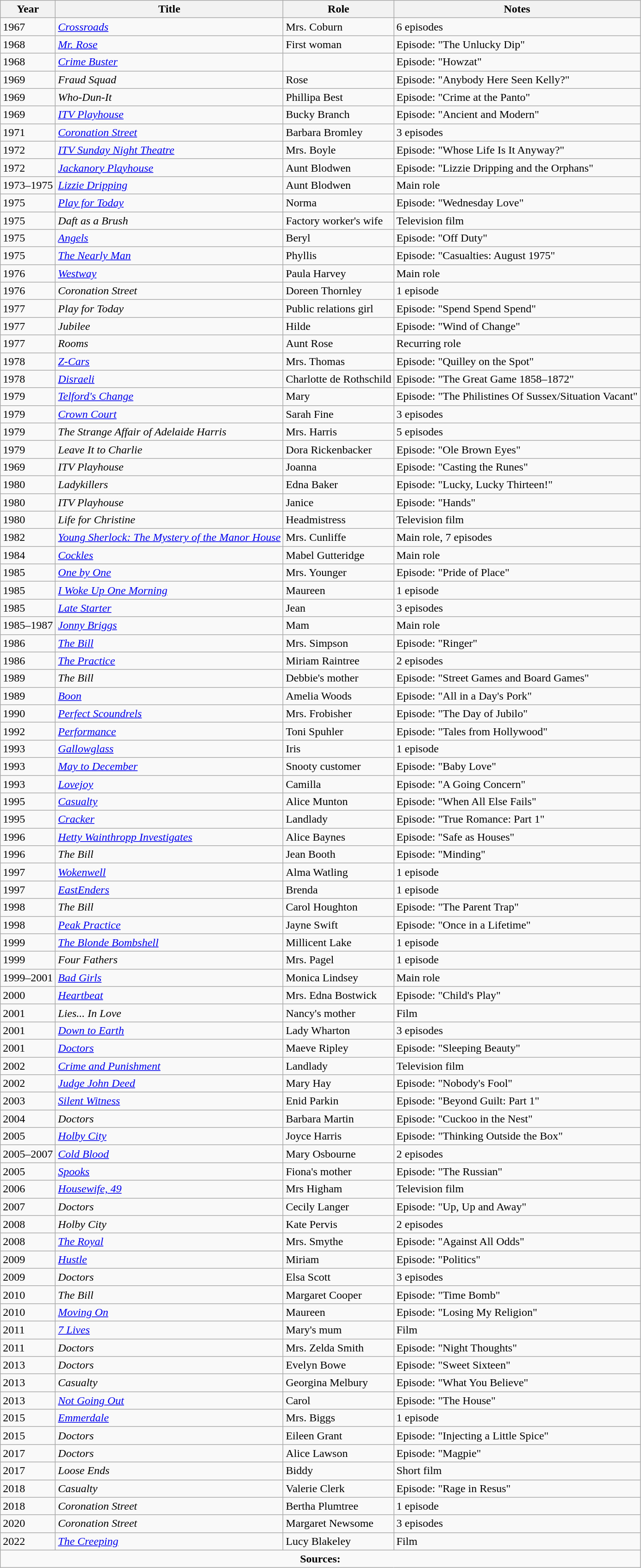<table class="wikitable sortable">
<tr>
<th>Year</th>
<th>Title</th>
<th>Role</th>
<th>Notes</th>
</tr>
<tr>
<td>1967</td>
<td><em><a href='#'>Crossroads</a></em></td>
<td>Mrs. Coburn</td>
<td>6 episodes</td>
</tr>
<tr>
<td>1968</td>
<td><em><a href='#'>Mr. Rose</a></em></td>
<td>First woman</td>
<td>Episode: "The Unlucky Dip"</td>
</tr>
<tr>
<td>1968</td>
<td><em><a href='#'>Crime Buster</a></em></td>
<td></td>
<td>Episode: "Howzat"</td>
</tr>
<tr>
<td>1969</td>
<td><em>Fraud Squad</em></td>
<td>Rose</td>
<td>Episode: "Anybody Here Seen Kelly?"</td>
</tr>
<tr>
<td>1969</td>
<td><em>Who-Dun-It</em></td>
<td>Phillipa Best</td>
<td>Episode: "Crime at the Panto"</td>
</tr>
<tr>
<td>1969</td>
<td><em><a href='#'>ITV Playhouse</a></em></td>
<td>Bucky Branch</td>
<td>Episode: "Ancient and Modern"</td>
</tr>
<tr>
<td>1971</td>
<td><em><a href='#'>Coronation Street</a></em></td>
<td>Barbara Bromley</td>
<td>3 episodes</td>
</tr>
<tr>
<td>1972</td>
<td><em><a href='#'>ITV Sunday Night Theatre</a></em></td>
<td>Mrs. Boyle</td>
<td>Episode: "Whose Life Is It Anyway?"</td>
</tr>
<tr>
<td>1972</td>
<td><em><a href='#'>Jackanory Playhouse</a></em></td>
<td>Aunt Blodwen</td>
<td>Episode: "Lizzie Dripping and the Orphans"</td>
</tr>
<tr>
<td>1973–1975</td>
<td><em><a href='#'>Lizzie Dripping</a></em></td>
<td>Aunt Blodwen</td>
<td>Main role</td>
</tr>
<tr>
<td>1975</td>
<td><em><a href='#'>Play for Today</a></em></td>
<td>Norma</td>
<td>Episode: "Wednesday Love"</td>
</tr>
<tr>
<td>1975</td>
<td><em>Daft as a Brush</em></td>
<td>Factory worker's wife</td>
<td>Television film</td>
</tr>
<tr>
<td>1975</td>
<td><em><a href='#'>Angels</a></em></td>
<td>Beryl</td>
<td>Episode: "Off Duty"</td>
</tr>
<tr>
<td>1975</td>
<td><em><a href='#'>The Nearly Man</a></em></td>
<td>Phyllis</td>
<td>Episode: "Casualties: August 1975"</td>
</tr>
<tr>
<td>1976</td>
<td><em><a href='#'>Westway</a></em></td>
<td>Paula Harvey</td>
<td>Main role</td>
</tr>
<tr>
<td>1976</td>
<td><em>Coronation Street</em></td>
<td>Doreen Thornley</td>
<td>1 episode</td>
</tr>
<tr>
<td>1977</td>
<td><em>Play for Today</em></td>
<td>Public relations girl</td>
<td>Episode: "Spend Spend Spend"</td>
</tr>
<tr>
<td>1977</td>
<td><em>Jubilee</em></td>
<td>Hilde</td>
<td>Episode: "Wind of Change"</td>
</tr>
<tr>
<td>1977</td>
<td><em>Rooms</em></td>
<td>Aunt Rose</td>
<td>Recurring role</td>
</tr>
<tr>
<td>1978</td>
<td><em><a href='#'>Z-Cars</a></em></td>
<td>Mrs. Thomas</td>
<td>Episode: "Quilley on the Spot"</td>
</tr>
<tr>
<td>1978</td>
<td><em><a href='#'>Disraeli</a></em></td>
<td>Charlotte de Rothschild</td>
<td>Episode: "The Great Game 1858–1872"</td>
</tr>
<tr>
<td>1979</td>
<td><em><a href='#'>Telford's Change</a></em></td>
<td>Mary</td>
<td>Episode: "The Philistines Of Sussex/Situation Vacant"</td>
</tr>
<tr>
<td>1979</td>
<td><em><a href='#'>Crown Court</a></em></td>
<td>Sarah Fine</td>
<td>3 episodes</td>
</tr>
<tr>
<td>1979</td>
<td><em>The Strange Affair of Adelaide Harris</em></td>
<td>Mrs. Harris</td>
<td>5 episodes</td>
</tr>
<tr>
<td>1979</td>
<td><em>Leave It to Charlie</em></td>
<td>Dora Rickenbacker</td>
<td>Episode: "Ole Brown Eyes"</td>
</tr>
<tr>
<td>1969</td>
<td><em>ITV Playhouse</em></td>
<td>Joanna</td>
<td>Episode: "Casting the Runes"</td>
</tr>
<tr>
<td>1980</td>
<td><em>Ladykillers</em></td>
<td>Edna Baker</td>
<td>Episode: "Lucky, Lucky Thirteen!"</td>
</tr>
<tr>
<td>1980</td>
<td><em>ITV Playhouse</em></td>
<td>Janice</td>
<td>Episode: "Hands"</td>
</tr>
<tr>
<td>1980</td>
<td><em>Life for Christine</em></td>
<td>Headmistress</td>
<td>Television film</td>
</tr>
<tr>
<td>1982</td>
<td><em><a href='#'>Young Sherlock: The Mystery of the Manor House</a></em></td>
<td>Mrs. Cunliffe</td>
<td>Main role, 7 episodes</td>
</tr>
<tr>
<td>1984</td>
<td><em><a href='#'>Cockles</a></em></td>
<td>Mabel Gutteridge</td>
<td>Main  role</td>
</tr>
<tr>
<td>1985</td>
<td><em><a href='#'>One by One</a></em></td>
<td>Mrs. Younger</td>
<td>Episode: "Pride of Place"</td>
</tr>
<tr>
<td>1985</td>
<td><em><a href='#'>I Woke Up One Morning</a></em></td>
<td>Maureen</td>
<td>1 episode</td>
</tr>
<tr>
<td>1985</td>
<td><em><a href='#'>Late Starter</a></em></td>
<td>Jean</td>
<td>3 episodes</td>
</tr>
<tr>
<td>1985–1987</td>
<td><em><a href='#'>Jonny Briggs</a></em></td>
<td>Mam</td>
<td>Main role</td>
</tr>
<tr>
<td>1986</td>
<td><em><a href='#'>The Bill</a></em></td>
<td>Mrs. Simpson</td>
<td>Episode: "Ringer"</td>
</tr>
<tr>
<td>1986</td>
<td><em><a href='#'>The Practice</a></em></td>
<td>Miriam Raintree</td>
<td>2 episodes</td>
</tr>
<tr>
<td>1989</td>
<td><em>The Bill</em></td>
<td>Debbie's mother</td>
<td>Episode: "Street Games and Board Games"</td>
</tr>
<tr>
<td>1989</td>
<td><em><a href='#'>Boon</a></em></td>
<td>Amelia Woods</td>
<td>Episode: "All in a Day's Pork"</td>
</tr>
<tr>
<td>1990</td>
<td><em><a href='#'>Perfect Scoundrels</a></em></td>
<td>Mrs. Frobisher</td>
<td>Episode: "The Day of Jubilo"</td>
</tr>
<tr>
<td>1992</td>
<td><em><a href='#'>Performance</a></em></td>
<td>Toni Spuhler</td>
<td>Episode: "Tales from Hollywood"</td>
</tr>
<tr>
<td>1993</td>
<td><em><a href='#'>Gallowglass</a></em></td>
<td>Iris</td>
<td>1 episode</td>
</tr>
<tr>
<td>1993</td>
<td><em><a href='#'>May to December</a></em></td>
<td>Snooty customer</td>
<td>Episode: "Baby Love"</td>
</tr>
<tr>
<td>1993</td>
<td><em><a href='#'>Lovejoy</a></em></td>
<td>Camilla</td>
<td>Episode: "A Going Concern"</td>
</tr>
<tr>
<td>1995</td>
<td><em><a href='#'>Casualty</a></em></td>
<td>Alice Munton</td>
<td>Episode: "When All Else Fails"</td>
</tr>
<tr>
<td>1995</td>
<td><em><a href='#'>Cracker</a></em></td>
<td>Landlady</td>
<td>Episode: "True Romance: Part 1"</td>
</tr>
<tr>
<td>1996</td>
<td><em><a href='#'>Hetty Wainthropp Investigates</a></em></td>
<td>Alice Baynes</td>
<td>Episode: "Safe as Houses"</td>
</tr>
<tr>
<td>1996</td>
<td><em>The Bill</em></td>
<td>Jean Booth</td>
<td>Episode: "Minding"</td>
</tr>
<tr>
<td>1997</td>
<td><em><a href='#'>Wokenwell</a></em></td>
<td>Alma Watling</td>
<td>1 episode</td>
</tr>
<tr>
<td>1997</td>
<td><em><a href='#'>EastEnders</a></em></td>
<td>Brenda</td>
<td>1 episode</td>
</tr>
<tr>
<td>1998</td>
<td><em>The Bill</em></td>
<td>Carol Houghton</td>
<td>Episode: "The Parent Trap"</td>
</tr>
<tr>
<td>1998</td>
<td><em><a href='#'>Peak Practice</a></em></td>
<td>Jayne Swift</td>
<td>Episode: "Once in a Lifetime"</td>
</tr>
<tr>
<td>1999</td>
<td><em><a href='#'>The Blonde Bombshell</a></em></td>
<td>Millicent Lake</td>
<td>1 episode</td>
</tr>
<tr>
<td>1999</td>
<td><em>Four Fathers</em></td>
<td>Mrs. Pagel</td>
<td>1 episode</td>
</tr>
<tr>
<td>1999–2001</td>
<td><em><a href='#'>Bad Girls</a></em></td>
<td>Monica Lindsey</td>
<td>Main role</td>
</tr>
<tr>
<td>2000</td>
<td><em><a href='#'>Heartbeat</a></em></td>
<td>Mrs. Edna Bostwick</td>
<td>Episode: "Child's Play"</td>
</tr>
<tr>
<td>2001</td>
<td><em>Lies... In Love</em></td>
<td>Nancy's mother</td>
<td>Film</td>
</tr>
<tr>
<td>2001</td>
<td><em><a href='#'>Down to Earth</a></em></td>
<td>Lady Wharton</td>
<td>3 episodes</td>
</tr>
<tr>
<td>2001</td>
<td><em><a href='#'>Doctors</a></em></td>
<td>Maeve Ripley</td>
<td>Episode: "Sleeping Beauty"</td>
</tr>
<tr>
<td>2002</td>
<td><em><a href='#'>Crime and Punishment</a></em></td>
<td>Landlady</td>
<td>Television film</td>
</tr>
<tr>
<td>2002</td>
<td><em><a href='#'>Judge John Deed</a></em></td>
<td>Mary Hay</td>
<td>Episode: "Nobody's Fool"</td>
</tr>
<tr>
<td>2003</td>
<td><em><a href='#'>Silent Witness</a></em></td>
<td>Enid Parkin</td>
<td>Episode: "Beyond Guilt: Part 1"</td>
</tr>
<tr>
<td>2004</td>
<td><em>Doctors</em></td>
<td>Barbara Martin</td>
<td>Episode: "Cuckoo in the Nest"</td>
</tr>
<tr>
<td>2005</td>
<td><em><a href='#'>Holby City</a></em></td>
<td>Joyce Harris</td>
<td>Episode: "Thinking Outside the Box"</td>
</tr>
<tr>
<td>2005–2007</td>
<td><em><a href='#'>Cold Blood</a></em></td>
<td>Mary Osbourne</td>
<td>2 episodes</td>
</tr>
<tr>
<td>2005</td>
<td><em><a href='#'>Spooks</a></em></td>
<td>Fiona's mother</td>
<td>Episode: "The Russian"</td>
</tr>
<tr>
<td>2006</td>
<td><em><a href='#'>Housewife, 49</a></em></td>
<td>Mrs Higham</td>
<td>Television film</td>
</tr>
<tr>
<td>2007</td>
<td><em>Doctors</em></td>
<td>Cecily Langer</td>
<td>Episode: "Up, Up and Away"</td>
</tr>
<tr>
<td>2008</td>
<td><em>Holby City</em></td>
<td>Kate Pervis</td>
<td>2 episodes</td>
</tr>
<tr>
<td>2008</td>
<td><em><a href='#'>The Royal</a></em></td>
<td>Mrs. Smythe</td>
<td>Episode: "Against All Odds"</td>
</tr>
<tr>
<td>2009</td>
<td><em><a href='#'>Hustle</a></em></td>
<td>Miriam</td>
<td>Episode: "Politics"</td>
</tr>
<tr>
<td>2009</td>
<td><em>Doctors</em></td>
<td>Elsa Scott</td>
<td>3 episodes</td>
</tr>
<tr>
<td>2010</td>
<td><em>The Bill</em></td>
<td>Margaret Cooper</td>
<td>Episode: "Time Bomb"</td>
</tr>
<tr>
<td>2010</td>
<td><em><a href='#'>Moving On</a></em></td>
<td>Maureen</td>
<td>Episode: "Losing My Religion"</td>
</tr>
<tr>
<td>2011</td>
<td><em><a href='#'>7 Lives</a></em></td>
<td>Mary's mum</td>
<td>Film</td>
</tr>
<tr>
<td>2011</td>
<td><em>Doctors</em></td>
<td>Mrs. Zelda Smith</td>
<td>Episode: "Night Thoughts"</td>
</tr>
<tr>
<td>2013</td>
<td><em>Doctors</em></td>
<td>Evelyn Bowe</td>
<td>Episode: "Sweet Sixteen"</td>
</tr>
<tr>
<td>2013</td>
<td><em>Casualty</em></td>
<td>Georgina Melbury</td>
<td>Episode: "What You Believe"</td>
</tr>
<tr>
<td>2013</td>
<td><em><a href='#'>Not Going Out</a></em></td>
<td>Carol</td>
<td>Episode: "The House"</td>
</tr>
<tr>
<td>2015</td>
<td><em><a href='#'>Emmerdale</a></em></td>
<td>Mrs. Biggs</td>
<td>1 episode</td>
</tr>
<tr>
<td>2015</td>
<td><em>Doctors</em></td>
<td>Eileen Grant</td>
<td>Episode: "Injecting a Little Spice"</td>
</tr>
<tr>
<td>2017</td>
<td><em>Doctors</em></td>
<td>Alice Lawson</td>
<td>Episode: "Magpie"</td>
</tr>
<tr>
<td>2017</td>
<td><em>Loose Ends</em></td>
<td>Biddy</td>
<td>Short film</td>
</tr>
<tr>
<td>2018</td>
<td><em>Casualty</em></td>
<td>Valerie Clerk</td>
<td>Episode: "Rage in Resus"</td>
</tr>
<tr>
<td>2018</td>
<td><em>Coronation Street</em></td>
<td>Bertha Plumtree</td>
<td>1 episode</td>
</tr>
<tr>
<td>2020</td>
<td><em>Coronation Street</em></td>
<td>Margaret Newsome</td>
<td>3 episodes</td>
</tr>
<tr>
<td>2022</td>
<td><em><a href='#'>The Creeping</a></em></td>
<td>Lucy Blakeley</td>
<td>Film</td>
</tr>
<tr>
<td colspan="4" style="text-align: center;"><strong>Sources:</strong> </td>
</tr>
</table>
